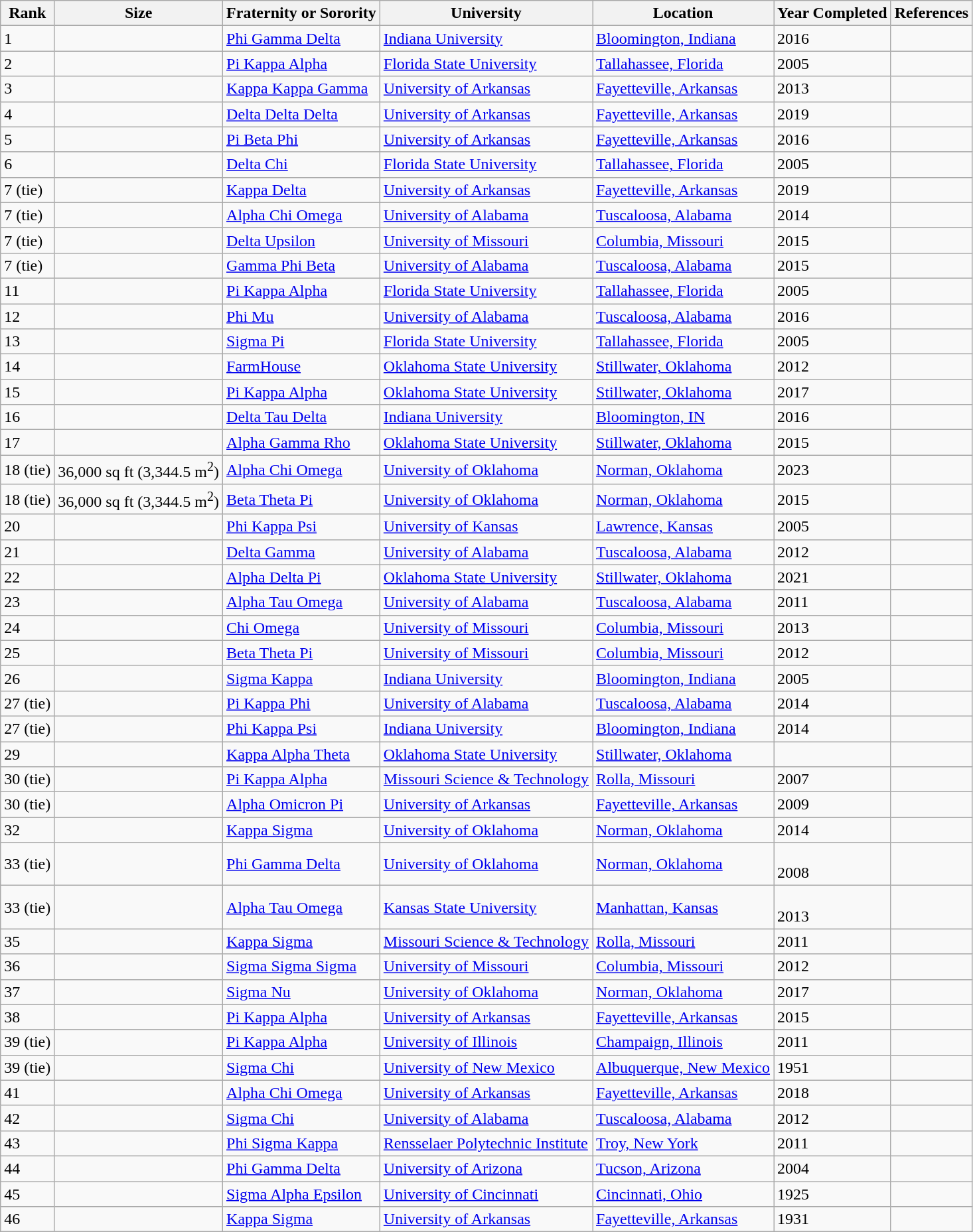<table class="wikitable sortable">
<tr>
<th>Rank</th>
<th>Size</th>
<th>Fraternity or Sorority</th>
<th>University</th>
<th>Location</th>
<th>Year Completed</th>
<th>References</th>
</tr>
<tr>
<td>1</td>
<td></td>
<td><a href='#'>Phi Gamma Delta</a></td>
<td><a href='#'>Indiana University</a></td>
<td><a href='#'>Bloomington, Indiana</a></td>
<td>2016</td>
<td></td>
</tr>
<tr>
<td>2</td>
<td></td>
<td><a href='#'>Pi Kappa Alpha</a></td>
<td><a href='#'>Florida State University</a></td>
<td><a href='#'>Tallahassee, Florida</a></td>
<td>2005</td>
<td></td>
</tr>
<tr>
<td>3</td>
<td></td>
<td><a href='#'>Kappa Kappa Gamma</a></td>
<td><a href='#'>University of Arkansas</a></td>
<td><a href='#'>Fayetteville, Arkansas</a></td>
<td>2013</td>
<td></td>
</tr>
<tr>
<td>4</td>
<td></td>
<td><a href='#'>Delta Delta Delta</a></td>
<td><a href='#'>University of Arkansas</a></td>
<td><a href='#'>Fayetteville, Arkansas</a></td>
<td>2019</td>
<td></td>
</tr>
<tr>
<td>5</td>
<td></td>
<td><a href='#'>Pi Beta Phi</a></td>
<td><a href='#'>University of Arkansas</a></td>
<td><a href='#'>Fayetteville, Arkansas</a></td>
<td>2016</td>
<td></td>
</tr>
<tr>
<td>6</td>
<td></td>
<td><a href='#'>Delta Chi</a></td>
<td><a href='#'>Florida State University</a></td>
<td><a href='#'>Tallahassee, Florida</a></td>
<td>2005</td>
<td></td>
</tr>
<tr>
<td>7 (tie)</td>
<td></td>
<td><a href='#'>Kappa Delta</a></td>
<td><a href='#'>University of Arkansas</a></td>
<td><a href='#'>Fayetteville, Arkansas</a></td>
<td>2019</td>
<td></td>
</tr>
<tr>
<td>7 (tie)</td>
<td></td>
<td><a href='#'>Alpha Chi Omega</a></td>
<td><a href='#'>University of Alabama</a></td>
<td><a href='#'>Tuscaloosa, Alabama</a></td>
<td>2014</td>
<td></td>
</tr>
<tr>
<td>7 (tie)</td>
<td></td>
<td><a href='#'>Delta Upsilon</a></td>
<td><a href='#'>University of Missouri</a></td>
<td><a href='#'>Columbia, Missouri</a></td>
<td>2015</td>
<td></td>
</tr>
<tr>
<td>7 (tie)</td>
<td></td>
<td><a href='#'>Gamma Phi Beta</a></td>
<td><a href='#'>University of Alabama</a></td>
<td><a href='#'>Tuscaloosa, Alabama</a></td>
<td>2015</td>
<td></td>
</tr>
<tr>
<td>11</td>
<td></td>
<td><a href='#'>Pi Kappa Alpha</a></td>
<td><a href='#'>Florida State University</a></td>
<td><a href='#'>Tallahassee, Florida</a></td>
<td>2005</td>
<td></td>
</tr>
<tr>
<td>12</td>
<td></td>
<td><a href='#'>Phi Mu</a></td>
<td><a href='#'>University of Alabama</a></td>
<td><a href='#'>Tuscaloosa, Alabama</a></td>
<td>2016</td>
<td></td>
</tr>
<tr>
<td>13</td>
<td></td>
<td><a href='#'>Sigma Pi</a></td>
<td><a href='#'>Florida State University</a></td>
<td><a href='#'>Tallahassee, Florida</a></td>
<td>2005</td>
<td></td>
</tr>
<tr>
<td>14</td>
<td></td>
<td><a href='#'>FarmHouse</a></td>
<td><a href='#'>Oklahoma State University</a></td>
<td><a href='#'>Stillwater, Oklahoma</a></td>
<td>2012</td>
<td></td>
</tr>
<tr>
<td>15</td>
<td></td>
<td><a href='#'>Pi Kappa Alpha</a></td>
<td><a href='#'>Oklahoma State University</a></td>
<td><a href='#'>Stillwater, Oklahoma</a></td>
<td>2017</td>
<td></td>
</tr>
<tr>
<td>16</td>
<td></td>
<td><a href='#'>Delta Tau Delta</a></td>
<td><a href='#'>Indiana University</a></td>
<td><a href='#'>Bloomington, IN</a></td>
<td>2016</td>
<td></td>
</tr>
<tr>
<td>17</td>
<td></td>
<td><a href='#'>Alpha Gamma Rho</a></td>
<td><a href='#'>Oklahoma State University</a></td>
<td><a href='#'>Stillwater, Oklahoma</a></td>
<td>2015</td>
<td></td>
</tr>
<tr>
<td>18 (tie)</td>
<td>36,000 sq ft (3,344.5 m<sup>2</sup>)</td>
<td><a href='#'>Alpha Chi Omega</a></td>
<td><a href='#'>University of Oklahoma</a></td>
<td><a href='#'>Norman, Oklahoma</a></td>
<td>2023</td>
<td></td>
</tr>
<tr>
<td>18  (tie)</td>
<td>36,000 sq ft (3,344.5 m<sup>2</sup>)</td>
<td><a href='#'>Beta Theta Pi</a></td>
<td><a href='#'>University of Oklahoma</a></td>
<td><a href='#'>Norman, Oklahoma</a></td>
<td>2015</td>
<td></td>
</tr>
<tr>
<td>20</td>
<td></td>
<td><a href='#'>Phi Kappa Psi</a></td>
<td><a href='#'>University of Kansas</a></td>
<td><a href='#'>Lawrence, Kansas</a></td>
<td>2005</td>
<td></td>
</tr>
<tr>
<td>21</td>
<td></td>
<td><a href='#'>Delta Gamma</a></td>
<td><a href='#'>University of Alabama</a></td>
<td><a href='#'>Tuscaloosa, Alabama</a></td>
<td>2012</td>
<td></td>
</tr>
<tr>
<td>22</td>
<td></td>
<td><a href='#'>Alpha Delta Pi</a></td>
<td><a href='#'>Oklahoma State University</a></td>
<td><a href='#'>Stillwater, Oklahoma</a></td>
<td>2021</td>
<td></td>
</tr>
<tr>
<td>23</td>
<td></td>
<td><a href='#'>Alpha Tau Omega</a></td>
<td><a href='#'>University of Alabama</a></td>
<td><a href='#'>Tuscaloosa, Alabama</a></td>
<td>2011</td>
<td></td>
</tr>
<tr>
<td>24</td>
<td></td>
<td><a href='#'>Chi Omega</a></td>
<td><a href='#'>University of Missouri</a></td>
<td><a href='#'>Columbia, Missouri</a></td>
<td>2013</td>
<td></td>
</tr>
<tr>
<td>25</td>
<td></td>
<td><a href='#'>Beta Theta Pi</a></td>
<td><a href='#'>University of Missouri</a></td>
<td><a href='#'>Columbia, Missouri</a></td>
<td>2012</td>
<td></td>
</tr>
<tr>
<td>26</td>
<td></td>
<td><a href='#'>Sigma Kappa</a></td>
<td><a href='#'>Indiana University</a></td>
<td><a href='#'>Bloomington, Indiana</a></td>
<td>2005</td>
<td></td>
</tr>
<tr>
<td>27 (tie)</td>
<td></td>
<td><a href='#'>Pi Kappa Phi</a></td>
<td><a href='#'>University of Alabama</a></td>
<td><a href='#'>Tuscaloosa, Alabama</a></td>
<td>2014</td>
<td></td>
</tr>
<tr>
<td>27 (tie)</td>
<td></td>
<td><a href='#'>Phi Kappa Psi</a></td>
<td><a href='#'>Indiana University</a></td>
<td><a href='#'>Bloomington, Indiana</a></td>
<td>2014</td>
<td></td>
</tr>
<tr>
<td>29</td>
<td></td>
<td><a href='#'>Kappa Alpha Theta</a></td>
<td><a href='#'>Oklahoma State University</a></td>
<td><a href='#'>Stillwater, Oklahoma</a></td>
<td></td>
<td></td>
</tr>
<tr>
<td>30 (tie)</td>
<td></td>
<td><a href='#'>Pi Kappa Alpha</a></td>
<td><a href='#'>Missouri Science & Technology</a></td>
<td><a href='#'>Rolla, Missouri</a></td>
<td>2007</td>
<td></td>
</tr>
<tr>
<td>30 (tie)</td>
<td></td>
<td><a href='#'>Alpha Omicron Pi</a></td>
<td><a href='#'>University of Arkansas</a></td>
<td><a href='#'>Fayetteville, Arkansas</a></td>
<td>2009</td>
<td></td>
</tr>
<tr>
<td>32</td>
<td></td>
<td><a href='#'>Kappa Sigma</a></td>
<td><a href='#'>University of Oklahoma</a></td>
<td><a href='#'>Norman, Oklahoma</a></td>
<td>2014</td>
<td></td>
</tr>
<tr>
<td>33 (tie)</td>
<td></td>
<td><a href='#'>Phi Gamma Delta</a></td>
<td><a href='#'>University of Oklahoma</a></td>
<td><a href='#'>Norman, Oklahoma</a></td>
<td><br>2008</td>
<td></td>
</tr>
<tr>
<td>33 (tie)</td>
<td></td>
<td><a href='#'>Alpha Tau Omega</a></td>
<td><a href='#'>Kansas State University</a></td>
<td><a href='#'>Manhattan, Kansas</a></td>
<td><br>2013</td>
<td></td>
</tr>
<tr>
<td>35</td>
<td></td>
<td><a href='#'>Kappa Sigma</a></td>
<td><a href='#'>Missouri Science & Technology</a></td>
<td><a href='#'>Rolla, Missouri</a></td>
<td>2011</td>
<td></td>
</tr>
<tr>
<td>36</td>
<td></td>
<td><a href='#'>Sigma Sigma Sigma</a></td>
<td><a href='#'>University of Missouri</a></td>
<td><a href='#'>Columbia, Missouri</a></td>
<td>2012</td>
<td></td>
</tr>
<tr>
<td>37</td>
<td></td>
<td><a href='#'>Sigma Nu</a></td>
<td><a href='#'>University of Oklahoma</a></td>
<td><a href='#'>Norman, Oklahoma</a></td>
<td>2017</td>
<td></td>
</tr>
<tr>
<td>38</td>
<td></td>
<td><a href='#'>Pi Kappa Alpha</a></td>
<td><a href='#'>University of Arkansas</a></td>
<td><a href='#'>Fayetteville, Arkansas</a></td>
<td>2015</td>
<td></td>
</tr>
<tr>
<td>39 (tie)</td>
<td></td>
<td><a href='#'>Pi Kappa Alpha</a></td>
<td><a href='#'>University of Illinois</a></td>
<td><a href='#'>Champaign, Illinois</a></td>
<td>2011</td>
<td></td>
</tr>
<tr>
<td>39 (tie)</td>
<td></td>
<td><a href='#'>Sigma Chi</a></td>
<td><a href='#'>University of New Mexico</a></td>
<td><a href='#'>Albuquerque, New Mexico</a></td>
<td>1951</td>
<td></td>
</tr>
<tr>
<td>41</td>
<td></td>
<td><a href='#'>Alpha Chi Omega</a></td>
<td><a href='#'>University of Arkansas</a></td>
<td><a href='#'>Fayetteville, Arkansas</a></td>
<td>2018</td>
<td></td>
</tr>
<tr>
<td>42</td>
<td></td>
<td><a href='#'>Sigma Chi</a></td>
<td><a href='#'>University of Alabama</a></td>
<td><a href='#'>Tuscaloosa, Alabama</a></td>
<td>2012</td>
<td></td>
</tr>
<tr>
<td>43</td>
<td></td>
<td><a href='#'>Phi Sigma Kappa</a></td>
<td><a href='#'>Rensselaer Polytechnic Institute</a></td>
<td><a href='#'>Troy, New York</a></td>
<td>2011</td>
<td></td>
</tr>
<tr>
<td>44</td>
<td></td>
<td><a href='#'>Phi Gamma Delta</a></td>
<td><a href='#'>University of Arizona</a></td>
<td><a href='#'>Tucson, Arizona</a></td>
<td>2004</td>
<td></td>
</tr>
<tr>
<td>45</td>
<td></td>
<td><a href='#'>Sigma Alpha Epsilon</a></td>
<td><a href='#'>University of Cincinnati</a></td>
<td><a href='#'>Cincinnati, Ohio</a></td>
<td>1925</td>
<td></td>
</tr>
<tr>
<td>46</td>
<td></td>
<td><a href='#'>Kappa Sigma</a></td>
<td><a href='#'>University of Arkansas</a></td>
<td><a href='#'>Fayetteville, Arkansas</a></td>
<td>1931</td>
<td></td>
</tr>
</table>
